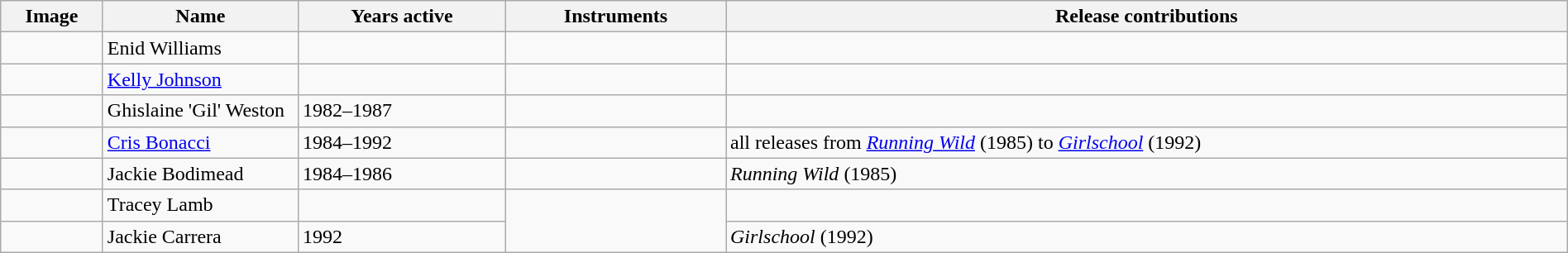<table class="wikitable" border="1" width="100%">
<tr>
<th width="75">Image</th>
<th width="150">Name</th>
<th width="160">Years active</th>
<th width="170">Instruments</th>
<th>Release contributions</th>
</tr>
<tr>
<td></td>
<td>Enid Williams</td>
<td></td>
<td></td>
<td></td>
</tr>
<tr>
<td></td>
<td><a href='#'>Kelly Johnson</a></td>
<td></td>
<td></td>
<td></td>
</tr>
<tr>
<td></td>
<td>Ghislaine 'Gil' Weston</td>
<td>1982–1987</td>
<td></td>
<td></td>
</tr>
<tr>
<td></td>
<td><a href='#'>Cris Bonacci</a></td>
<td>1984–1992</td>
<td></td>
<td>all releases from <em><a href='#'>Running Wild</a></em> (1985) to <em><a href='#'>Girlschool</a></em> (1992)</td>
</tr>
<tr>
<td></td>
<td>Jackie Bodimead</td>
<td>1984–1986</td>
<td></td>
<td><em>Running Wild</em> (1985)</td>
</tr>
<tr>
<td></td>
<td>Tracey Lamb</td>
<td></td>
<td rowspan="2"></td>
<td></td>
</tr>
<tr>
<td></td>
<td>Jackie Carrera</td>
<td>1992</td>
<td><em>Girlschool</em> (1992)</td>
</tr>
</table>
